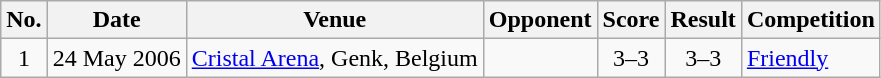<table class="wikitable">
<tr>
<th scope="col">No.</th>
<th scope="col">Date</th>
<th scope="col">Venue</th>
<th scope="col">Opponent</th>
<th scope="col">Score</th>
<th scope="col">Result</th>
<th scope="col">Competition</th>
</tr>
<tr>
<td style="text-align:center">1</td>
<td>24 May 2006</td>
<td><a href='#'>Cristal Arena</a>, Genk, Belgium</td>
<td></td>
<td style="text-align:center">3–3</td>
<td style="text-align:center">3–3</td>
<td><a href='#'>Friendly</a></td>
</tr>
</table>
